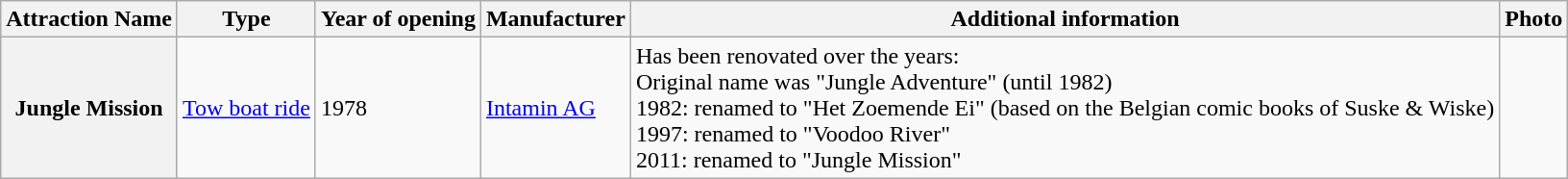<table class="wikitable sortable mw-collapsible">
<tr>
<th>Attraction Name</th>
<th>Type</th>
<th>Year of opening</th>
<th>Manufacturer</th>
<th>Additional information</th>
<th>Photo</th>
</tr>
<tr>
<th>Jungle Mission</th>
<td><a href='#'>Tow boat ride</a></td>
<td>1978</td>
<td><a href='#'>Intamin AG</a></td>
<td>Has been renovated over the years:<br>Original name was "Jungle Adventure" (until 1982)<br>1982: renamed to "Het Zoemende Ei" (based on the Belgian comic books of Suske & Wiske)<br>1997: renamed to "Voodoo River"<br>2011: renamed to "Jungle Mission"</td>
<td></td>
</tr>
</table>
